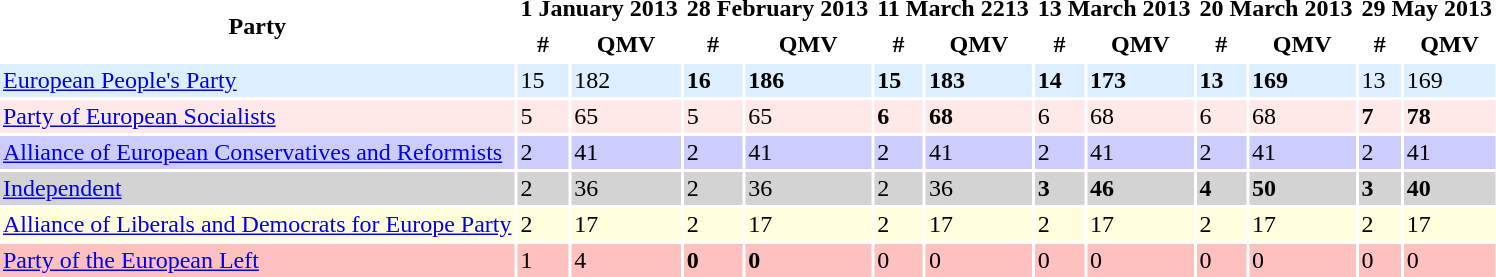<table border=0 cellpadding=2 cellspacing=2>
<tr ----bgcolor=lightgrey>
<th rowspan=2>Party</th>
<th colspan=2>1 January 2013</th>
<th colspan=2>28 February 2013</th>
<th colspan=2>11 March 2213</th>
<th colspan=2>13 March 2013</th>
<th colspan=2>20 March 2013</th>
<th colspan=2>29 May 2013</th>
</tr>
<tr ----bgcolor=lightgrey>
<th>#</th>
<th>QMV</th>
<th>#</th>
<th>QMV</th>
<th>#</th>
<th>QMV</th>
<th>#</th>
<th>QMV</th>
<th>#</th>
<th>QMV</th>
<th>#</th>
<th>QMV</th>
</tr>
<tr ---- bgcolor=#DDEEFF>
<td><a href='#'>European People's Party</a></td>
<td>15</td>
<td>182</td>
<td><strong>16</strong></td>
<td><strong>186</strong></td>
<td><strong>15</strong></td>
<td><strong>183</strong></td>
<td><strong>14</strong></td>
<td><strong>173</strong></td>
<td><strong>13</strong></td>
<td><strong>169</strong></td>
<td>13</td>
<td>169</td>
</tr>
<tr ---- bgcolor=#FFE8E8>
<td><a href='#'>Party of European Socialists</a></td>
<td>5</td>
<td>65</td>
<td>5</td>
<td>65</td>
<td><strong>6</strong></td>
<td><strong>68</strong></td>
<td>6</td>
<td>68</td>
<td>6</td>
<td>68</td>
<td><strong>7</strong></td>
<td><strong>78</strong></td>
</tr>
<tr ---- bgcolor=#CCCCFF>
<td><a href='#'>Alliance of European Conservatives and Reformists</a></td>
<td>2</td>
<td>41</td>
<td>2</td>
<td>41</td>
<td>2</td>
<td>41</td>
<td>2</td>
<td>41</td>
<td>2</td>
<td>41</td>
<td>2</td>
<td>41</td>
</tr>
<tr ---- bgcolor=lightgrey>
<td><a href='#'>Independent</a></td>
<td>2</td>
<td>36</td>
<td>2</td>
<td>36</td>
<td>2</td>
<td>36</td>
<td><strong>3</strong></td>
<td><strong>46</strong></td>
<td><strong>4</strong></td>
<td><strong>50</strong></td>
<td><strong>3</strong></td>
<td><strong>40</strong></td>
</tr>
<tr ---- bgcolor=#FFFFDD>
<td><a href='#'>Alliance of Liberals and Democrats for Europe Party</a></td>
<td>2</td>
<td>17</td>
<td>2</td>
<td>17</td>
<td>2</td>
<td>17</td>
<td>2</td>
<td>17</td>
<td>2</td>
<td>17</td>
<td>2</td>
<td>17</td>
</tr>
<tr ---- bgcolor=#FFC0C0>
<td><a href='#'>Party of the European Left</a></td>
<td>1</td>
<td>4</td>
<td><strong>0</strong></td>
<td><strong>0</strong></td>
<td>0</td>
<td>0</td>
<td>0</td>
<td>0</td>
<td>0</td>
<td>0</td>
<td>0</td>
<td>0</td>
</tr>
</table>
